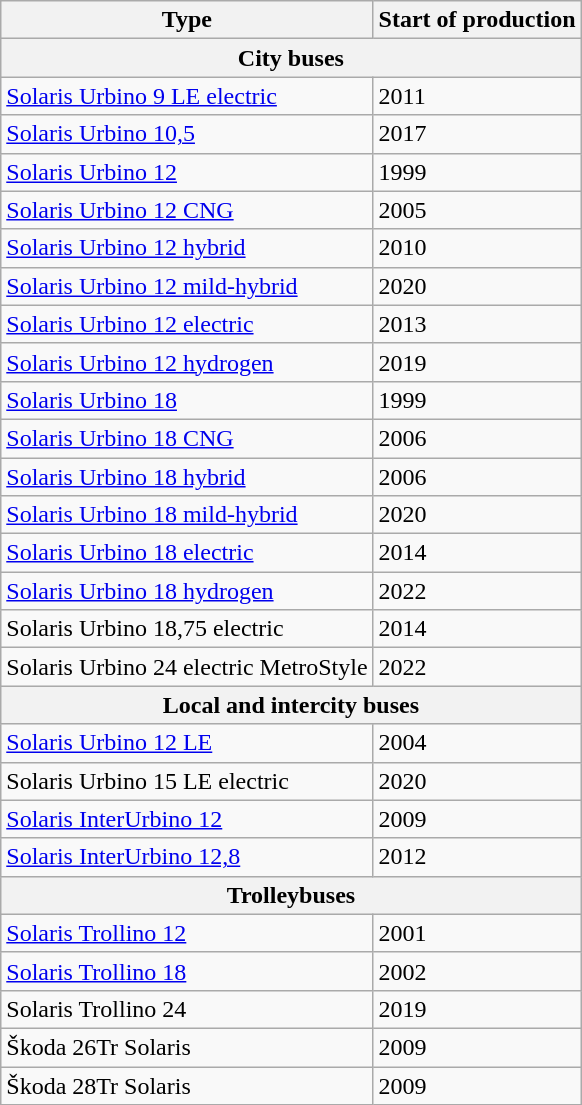<table class="wikitable sortable">
<tr>
<th>Type</th>
<th>Start of production</th>
</tr>
<tr>
<th colspan="2">City buses</th>
</tr>
<tr>
<td><a href='#'>Solaris Urbino 9 LE electric</a></td>
<td>2011</td>
</tr>
<tr>
<td><a href='#'>Solaris Urbino 10,5</a></td>
<td>2017</td>
</tr>
<tr>
<td><a href='#'>Solaris Urbino 12</a></td>
<td>1999</td>
</tr>
<tr>
<td><a href='#'>Solaris Urbino 12 CNG</a></td>
<td>2005</td>
</tr>
<tr>
<td><a href='#'>Solaris Urbino 12 hybrid</a></td>
<td>2010</td>
</tr>
<tr>
<td><a href='#'>Solaris Urbino 12 mild-hybrid</a></td>
<td>2020</td>
</tr>
<tr>
<td><a href='#'>Solaris Urbino 12 electric</a></td>
<td>2013</td>
</tr>
<tr>
<td><a href='#'>Solaris Urbino 12 hydrogen</a></td>
<td>2019</td>
</tr>
<tr>
<td><a href='#'>Solaris Urbino 18</a></td>
<td>1999</td>
</tr>
<tr>
<td><a href='#'>Solaris Urbino 18 CNG</a></td>
<td>2006</td>
</tr>
<tr>
<td><a href='#'>Solaris Urbino 18 hybrid</a></td>
<td>2006</td>
</tr>
<tr>
<td><a href='#'>Solaris Urbino 18 mild-hybrid</a></td>
<td>2020</td>
</tr>
<tr>
<td><a href='#'>Solaris Urbino 18 electric</a></td>
<td>2014</td>
</tr>
<tr>
<td><a href='#'>Solaris Urbino 18 hydrogen</a></td>
<td>2022</td>
</tr>
<tr>
<td>Solaris Urbino 18,75 electric</td>
<td>2014</td>
</tr>
<tr>
<td>Solaris Urbino 24 electric MetroStyle</td>
<td>2022</td>
</tr>
<tr>
<th colspan="2">Local and intercity buses</th>
</tr>
<tr>
<td><a href='#'>Solaris Urbino 12 LE</a></td>
<td>2004</td>
</tr>
<tr>
<td>Solaris Urbino 15 LE electric</td>
<td>2020</td>
</tr>
<tr>
<td><a href='#'>Solaris InterUrbino 12</a></td>
<td>2009</td>
</tr>
<tr>
<td><a href='#'>Solaris InterUrbino 12,8</a></td>
<td>2012</td>
</tr>
<tr>
<th colspan="2">Trolleybuses</th>
</tr>
<tr>
<td><a href='#'>Solaris Trollino 12</a></td>
<td>2001</td>
</tr>
<tr>
<td><a href='#'>Solaris Trollino 18</a></td>
<td>2002</td>
</tr>
<tr>
<td>Solaris Trollino 24</td>
<td>2019</td>
</tr>
<tr>
<td>Škoda 26Tr Solaris</td>
<td>2009</td>
</tr>
<tr>
<td>Škoda 28Tr Solaris</td>
<td>2009</td>
</tr>
</table>
